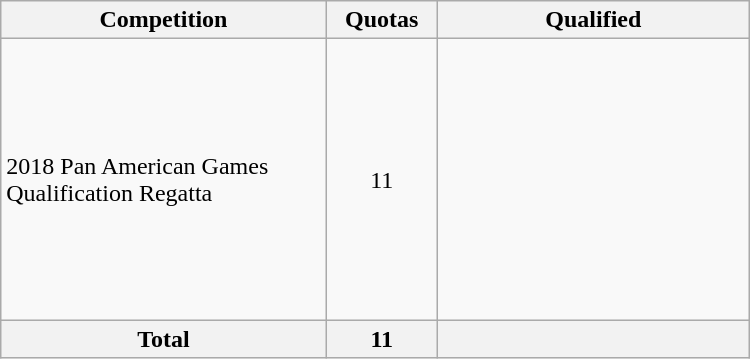<table class = "wikitable" width=500>
<tr>
<th width=300>Competition</th>
<th width=80>Quotas</th>
<th width=300>Qualified</th>
</tr>
<tr>
<td>2018 Pan American Games Qualification Regatta</td>
<td align="center">11</td>
<td> <br> <br><br><br><br><br><br><br><br><br></td>
</tr>
<tr>
<th>Total</th>
<th>11</th>
<th></th>
</tr>
</table>
